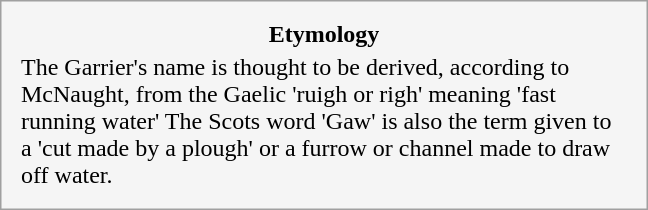<table style="float:left; margin:1em 1em 1em 1em; width:27em; border: 1px solid #a0a0a0; padding: 10px; background-color: #F5F5F5; text-align:left;">
<tr style="text-align:center;">
<td><strong>Etymology</strong></td>
</tr>
<tr style="text-align:left; font-size:x-medium;">
<td>The Garrier's name is thought to be derived, according to McNaught, from the Gaelic 'ruigh or righ' meaning 'fast running water' The Scots word 'Gaw' is also the term given to a 'cut made by a plough' or a furrow or channel made to draw off water.</td>
</tr>
</table>
